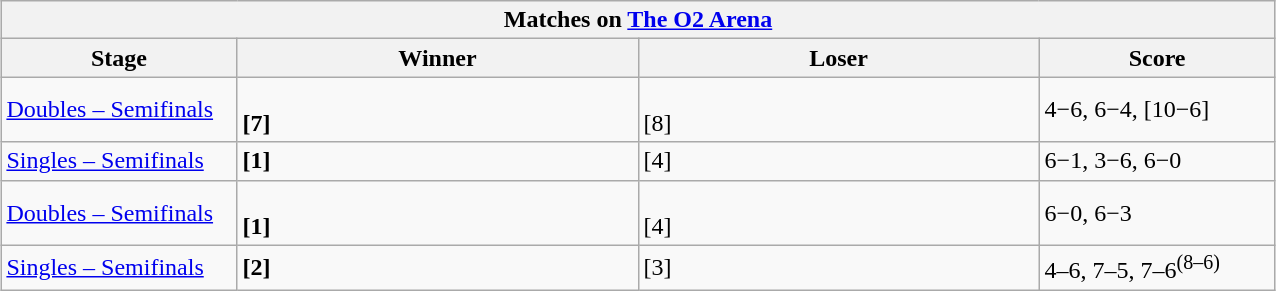<table class="wikitable collapsible uncollapsed" style="margin:1em auto;">
<tr>
<th colspan=4><strong>Matches on <a href='#'>The O2 Arena</a></strong></th>
</tr>
<tr>
<th width=150>Stage</th>
<th width=260>Winner</th>
<th width=260>Loser</th>
<th width=150>Score</th>
</tr>
<tr>
<td><a href='#'>Doubles – Semifinals</a></td>
<td><strong><br> [7]</strong></td>
<td><br> [8]</td>
<td>4−6, 6−4, [10−6]</td>
</tr>
<tr>
<td><a href='#'>Singles – Semifinals</a></td>
<td><strong> [1]</strong></td>
<td> [4]</td>
<td>6−1, 3−6, 6−0 </td>
</tr>
<tr>
<td><a href='#'>Doubles – Semifinals</a></td>
<td><strong><br> [1]</strong></td>
<td><br> [4]</td>
<td>6−0, 6−3</td>
</tr>
<tr>
<td><a href='#'>Singles – Semifinals</a></td>
<td><strong> [2]</strong></td>
<td> [3]</td>
<td>4–6, 7–5, 7–6<sup>(8–6)</sup> </td>
</tr>
</table>
